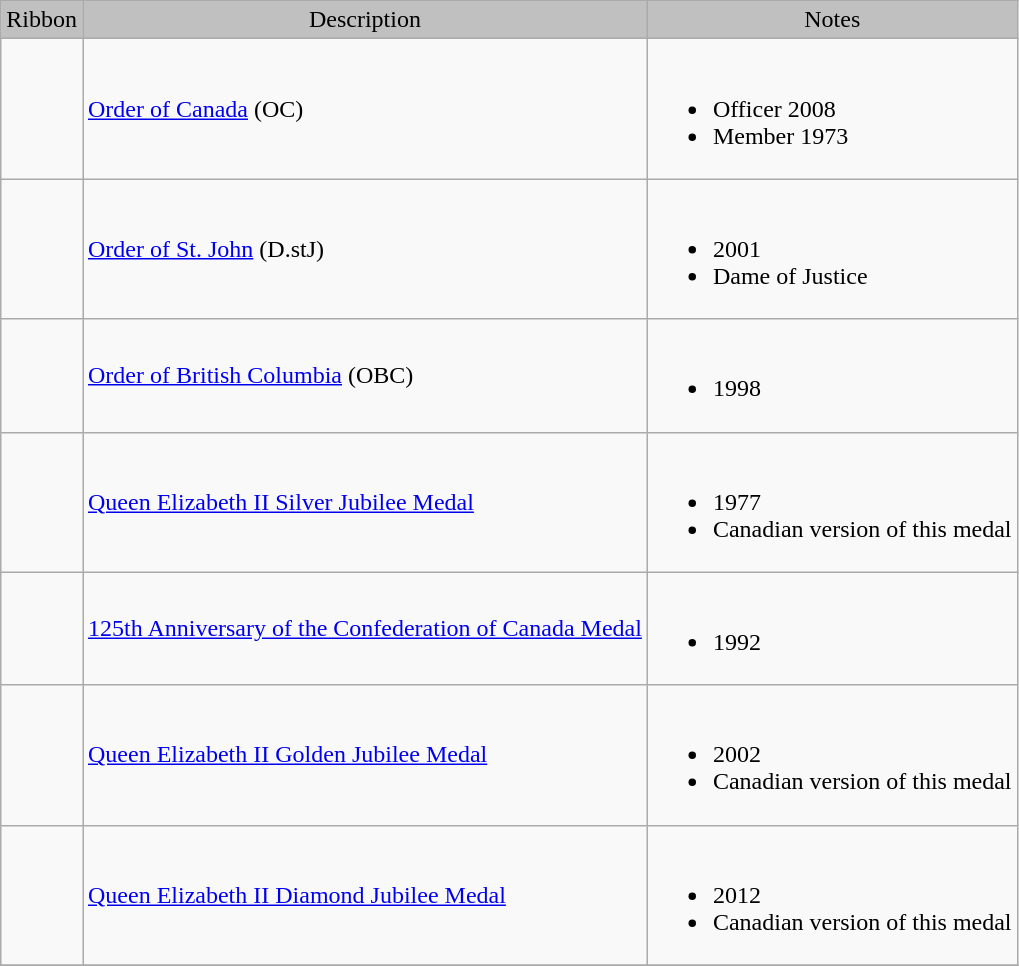<table class="wikitable">
<tr style="background:silver;" align="center">
<td>Ribbon</td>
<td>Description</td>
<td>Notes</td>
</tr>
<tr>
<td></td>
<td><a href='#'>Order of Canada</a> (OC)</td>
<td><br><ul><li>Officer 2008</li><li>Member 1973</li></ul></td>
</tr>
<tr>
<td></td>
<td><a href='#'>Order of St. John</a> (D.stJ)</td>
<td><br><ul><li>2001</li><li>Dame of Justice</li></ul></td>
</tr>
<tr>
<td></td>
<td><a href='#'>Order of British Columbia</a> (OBC)</td>
<td><br><ul><li>1998</li></ul></td>
</tr>
<tr>
<td></td>
<td><a href='#'>Queen Elizabeth II Silver Jubilee Medal</a></td>
<td><br><ul><li>1977</li><li>Canadian version of this medal</li></ul></td>
</tr>
<tr>
<td></td>
<td><a href='#'>125th Anniversary of the Confederation of Canada Medal</a></td>
<td><br><ul><li>1992</li></ul></td>
</tr>
<tr>
<td></td>
<td><a href='#'>Queen Elizabeth II Golden Jubilee Medal</a></td>
<td><br><ul><li>2002</li><li>Canadian version of this medal</li></ul></td>
</tr>
<tr>
<td></td>
<td><a href='#'>Queen Elizabeth II Diamond Jubilee Medal</a></td>
<td><br><ul><li>2012</li><li>Canadian version of this medal</li></ul></td>
</tr>
<tr>
</tr>
</table>
